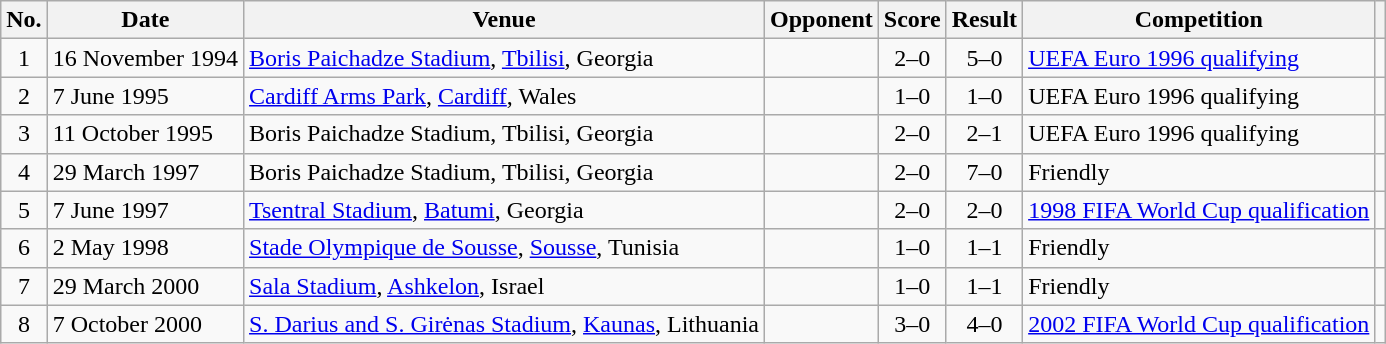<table class="wikitable sortable">
<tr>
<th scope="col">No.</th>
<th scope="col">Date</th>
<th scope="col">Venue</th>
<th scope="col">Opponent</th>
<th scope="col">Score</th>
<th scope="col">Result</th>
<th scope="col">Competition</th>
<th scope="col" class="unsortable"></th>
</tr>
<tr>
<td align="center">1</td>
<td>16 November 1994</td>
<td><a href='#'>Boris Paichadze Stadium</a>, <a href='#'>Tbilisi</a>, Georgia</td>
<td></td>
<td align="center">2–0</td>
<td align="center">5–0</td>
<td><a href='#'>UEFA Euro 1996 qualifying</a></td>
<td></td>
</tr>
<tr>
<td align="center">2</td>
<td>7 June 1995</td>
<td><a href='#'>Cardiff Arms Park</a>, <a href='#'>Cardiff</a>, Wales</td>
<td></td>
<td align="center">1–0</td>
<td align="center">1–0</td>
<td>UEFA Euro 1996 qualifying</td>
<td></td>
</tr>
<tr>
<td align="center">3</td>
<td>11 October 1995</td>
<td>Boris Paichadze Stadium, Tbilisi, Georgia</td>
<td></td>
<td align="center">2–0</td>
<td align="center">2–1</td>
<td>UEFA Euro 1996 qualifying</td>
<td></td>
</tr>
<tr>
<td align="center">4</td>
<td>29 March 1997</td>
<td>Boris Paichadze Stadium, Tbilisi, Georgia</td>
<td></td>
<td align="center">2–0</td>
<td align="center">7–0</td>
<td>Friendly</td>
<td></td>
</tr>
<tr>
<td align="center">5</td>
<td>7 June 1997</td>
<td><a href='#'>Tsentral Stadium</a>, <a href='#'>Batumi</a>, Georgia</td>
<td></td>
<td align="center">2–0</td>
<td align="center">2–0</td>
<td><a href='#'>1998 FIFA World Cup qualification</a></td>
<td></td>
</tr>
<tr>
<td align="center">6</td>
<td>2 May 1998</td>
<td><a href='#'>Stade Olympique de Sousse</a>, <a href='#'>Sousse</a>, Tunisia</td>
<td></td>
<td align="center">1–0</td>
<td align="center">1–1</td>
<td>Friendly</td>
<td></td>
</tr>
<tr>
<td align="center">7</td>
<td>29 March 2000</td>
<td><a href='#'>Sala Stadium</a>, <a href='#'>Ashkelon</a>, Israel</td>
<td></td>
<td align="center">1–0</td>
<td align="center">1–1</td>
<td>Friendly</td>
<td></td>
</tr>
<tr>
<td align="center">8</td>
<td>7 October 2000</td>
<td><a href='#'>S. Darius and S. Girėnas Stadium</a>, <a href='#'>Kaunas</a>, Lithuania</td>
<td></td>
<td align="center">3–0</td>
<td align="center">4–0</td>
<td><a href='#'>2002 FIFA World Cup qualification</a></td>
<td></td>
</tr>
</table>
